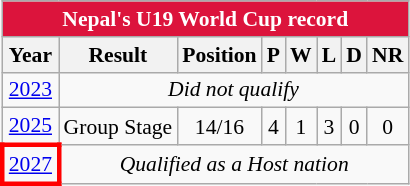<table class="wikitable" style="font-size:90%; text-align:center;">
<tr>
<th style="color:white; background:#DC143C;" colspan=10>Nepal's U19 World Cup record</th>
</tr>
<tr>
<th>Year</th>
<th>Result</th>
<th>Position</th>
<th>P</th>
<th>W</th>
<th>L</th>
<th>D</th>
<th>NR</th>
</tr>
<tr>
<td> <a href='#'>2023</a></td>
<td colspan="7"><em>Did not qualify</em></td>
</tr>
<tr>
<td> <a href='#'>2025</a></td>
<td>Group Stage</td>
<td>14/16</td>
<td>4</td>
<td>1</td>
<td>3</td>
<td>0</td>
<td>0</td>
</tr>
<tr>
<td style="border:3px solid red">   <a href='#'>2027</a></td>
<td colspan="7"><em>Qualified as a Host nation</em></td>
</tr>
</table>
